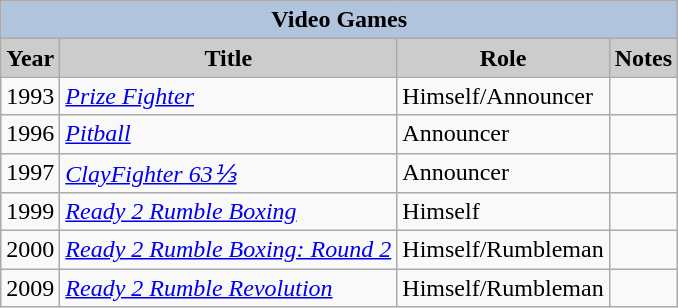<table class="wikitable">
<tr style="text-align:center;">
<th colspan=4 style="background:#B0C4DE;">Video Games</th>
</tr>
<tr style="text-align:center;">
<th style="background:#ccc;">Year</th>
<th style="background:#ccc;">Title</th>
<th style="background:#ccc;">Role</th>
<th style="background:#ccc;">Notes</th>
</tr>
<tr>
<td>1993</td>
<td><em><a href='#'>Prize Fighter</a></em></td>
<td>Himself/Announcer</td>
<td></td>
</tr>
<tr>
<td>1996</td>
<td><em><a href='#'>Pitball</a></em></td>
<td>Announcer</td>
<td></td>
</tr>
<tr>
<td>1997</td>
<td><em><a href='#'>ClayFighter 63⅓</a></em></td>
<td>Announcer</td>
<td></td>
</tr>
<tr>
<td>1999</td>
<td><em><a href='#'>Ready 2 Rumble Boxing</a></em></td>
<td>Himself</td>
<td></td>
</tr>
<tr>
<td>2000</td>
<td><em><a href='#'>Ready 2 Rumble Boxing: Round 2</a></em></td>
<td>Himself/Rumbleman</td>
<td></td>
</tr>
<tr>
<td>2009</td>
<td><em><a href='#'>Ready 2 Rumble Revolution</a></em></td>
<td>Himself/Rumbleman</td>
<td></td>
</tr>
</table>
